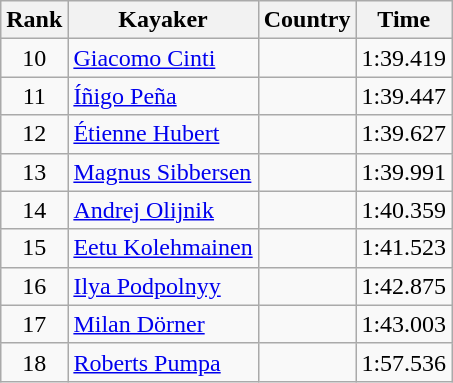<table class="wikitable" style="text-align:center">
<tr>
<th>Rank</th>
<th>Kayaker</th>
<th>Country</th>
<th>Time</th>
</tr>
<tr>
<td>10</td>
<td align=left><a href='#'>Giacomo Cinti</a></td>
<td align=left></td>
<td>1:39.419</td>
</tr>
<tr>
<td>11</td>
<td align=left><a href='#'>Íñigo Peña</a></td>
<td align=left></td>
<td>1:39.447</td>
</tr>
<tr>
<td>12</td>
<td align=left><a href='#'>Étienne Hubert</a></td>
<td align=left></td>
<td>1:39.627</td>
</tr>
<tr>
<td>13</td>
<td align=left><a href='#'>Magnus Sibbersen</a></td>
<td align=left></td>
<td>1:39.991</td>
</tr>
<tr>
<td>14</td>
<td align=left><a href='#'>Andrej Olijnik</a></td>
<td align=left></td>
<td>1:40.359</td>
</tr>
<tr>
<td>15</td>
<td align=left><a href='#'>Eetu Kolehmainen</a></td>
<td align=left></td>
<td>1:41.523</td>
</tr>
<tr>
<td>16</td>
<td align=left><a href='#'>Ilya Podpolnyy</a></td>
<td align=left></td>
<td>1:42.875</td>
</tr>
<tr>
<td>17</td>
<td align=left><a href='#'>Milan Dörner</a></td>
<td align=left></td>
<td>1:43.003</td>
</tr>
<tr>
<td>18</td>
<td align=left><a href='#'>Roberts Pumpa</a></td>
<td align=left></td>
<td>1:57.536</td>
</tr>
</table>
